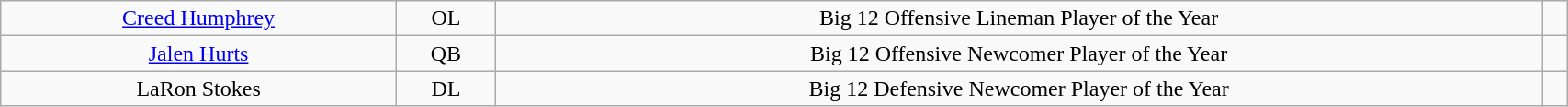<table class="wikitable" style="width: 90%;text-align: center;">
<tr align="center">
<td><a href='#'>Creed Humphrey</a></td>
<td>OL</td>
<td>Big 12 Offensive Lineman Player of the Year</td>
<td></td>
</tr>
<tr>
<td><a href='#'>Jalen Hurts</a></td>
<td>QB</td>
<td>Big 12 Offensive Newcomer Player of the Year</td>
<td></td>
</tr>
<tr>
<td>LaRon Stokes</td>
<td>DL</td>
<td>Big 12 Defensive Newcomer Player of the Year</td>
<td></td>
</tr>
</table>
